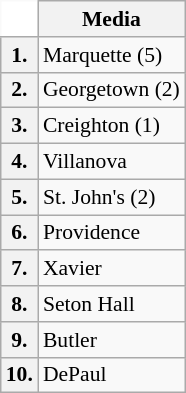<table class="wikitable" style="white-space:nowrap; font-size:90%;">
<tr>
<td ! colspan=1 style="background:white; border-top-style:hidden; border-left-style:hidden;"></td>
<th>Media</th>
</tr>
<tr>
<th>1.</th>
<td>Marquette (5)</td>
</tr>
<tr>
<th>2.</th>
<td>Georgetown (2)</td>
</tr>
<tr>
<th>3.</th>
<td>Creighton (1)</td>
</tr>
<tr>
<th>4.</th>
<td>Villanova</td>
</tr>
<tr>
<th>5.</th>
<td>St. John's (2)</td>
</tr>
<tr>
<th>6.</th>
<td>Providence</td>
</tr>
<tr>
<th>7.</th>
<td>Xavier</td>
</tr>
<tr>
<th>8.</th>
<td>Seton Hall</td>
</tr>
<tr>
<th>9.</th>
<td>Butler</td>
</tr>
<tr>
<th>10.</th>
<td>DePaul</td>
</tr>
</table>
